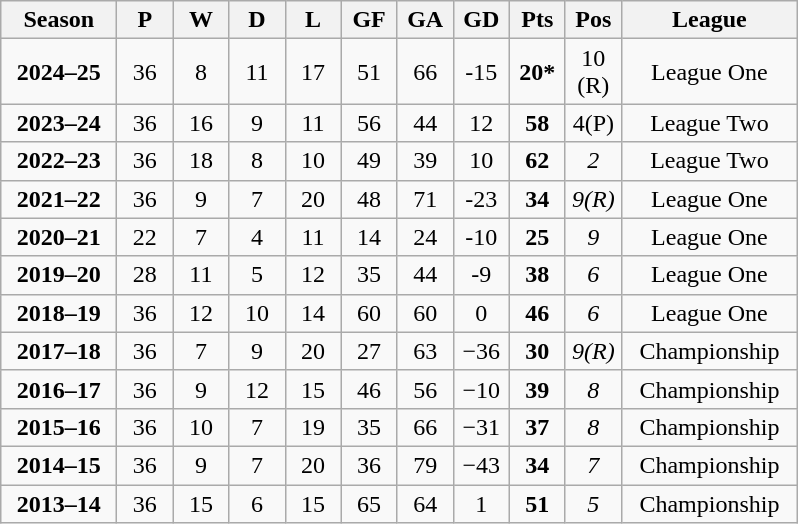<table class="wikitable" style="text-align:center">
<tr>
<th width=70>Season</th>
<th width=30>P</th>
<th width=30>W</th>
<th width=30>D</th>
<th width=30>L</th>
<th width=30>GF</th>
<th width=30>GA</th>
<th width=30>GD</th>
<th width=30>Pts</th>
<th width=30>Pos</th>
<th width=110>League</th>
</tr>
<tr>
<td><strong>2024–25</strong></td>
<td>36</td>
<td>8</td>
<td>11</td>
<td>17</td>
<td>51</td>
<td>66</td>
<td>-15</td>
<td><strong>20*</strong></td>
<td>10 (R)</td>
<td>League One</td>
</tr>
<tr>
<td><strong>2023–24</strong></td>
<td>36</td>
<td>16</td>
<td>9</td>
<td>11</td>
<td>56</td>
<td>44</td>
<td>12</td>
<td><strong>58</strong></td>
<td>4(P)</td>
<td>League Two</td>
</tr>
<tr>
<td><strong>2022–23</strong></td>
<td>36</td>
<td>18</td>
<td>8</td>
<td>10</td>
<td>49</td>
<td>39</td>
<td>10</td>
<td><strong>62</strong></td>
<td><em>2</em></td>
<td>League Two</td>
</tr>
<tr>
<td><strong>2021–22</strong></td>
<td>36</td>
<td>9</td>
<td>7</td>
<td>20</td>
<td>48</td>
<td>71</td>
<td>-23</td>
<td><strong>34</strong></td>
<td><em>9(R)</em></td>
<td>League One</td>
</tr>
<tr>
<td><strong>2020–21</strong></td>
<td>22</td>
<td>7</td>
<td>4</td>
<td>11</td>
<td>14</td>
<td>24</td>
<td>-10</td>
<td><strong>25</strong></td>
<td><em>9</em></td>
<td>League One</td>
</tr>
<tr>
<td><strong>2019–20</strong></td>
<td>28</td>
<td>11</td>
<td>5</td>
<td>12</td>
<td>35</td>
<td>44</td>
<td>-9</td>
<td><strong>38</strong></td>
<td><em>6</em></td>
<td>League One</td>
</tr>
<tr>
<td><strong>2018–19</strong></td>
<td>36</td>
<td>12</td>
<td>10</td>
<td>14</td>
<td>60</td>
<td>60</td>
<td>0</td>
<td><strong>46</strong></td>
<td><em>6</em></td>
<td>League One</td>
</tr>
<tr>
<td><strong>2017–18</strong></td>
<td>36</td>
<td>7</td>
<td>9</td>
<td>20</td>
<td>27</td>
<td>63</td>
<td>−36</td>
<td><strong> 30</strong></td>
<td><em>9(R)</em></td>
<td>Championship</td>
</tr>
<tr>
<td><strong>2016–17</strong></td>
<td>36</td>
<td>9</td>
<td>12</td>
<td>15</td>
<td>46</td>
<td>56</td>
<td>−10</td>
<td><strong> 39</strong></td>
<td><em>8</em></td>
<td>Championship</td>
</tr>
<tr>
<td><strong>2015–16</strong></td>
<td>36</td>
<td>10</td>
<td>7</td>
<td>19</td>
<td>35</td>
<td>66</td>
<td>−31</td>
<td><strong> 37</strong></td>
<td><em>8</em></td>
<td>Championship</td>
</tr>
<tr>
<td><strong>2014–15</strong></td>
<td>36</td>
<td>9</td>
<td>7</td>
<td>20</td>
<td>36</td>
<td>79</td>
<td>−43</td>
<td><strong> 34</strong></td>
<td><em>7</em></td>
<td>Championship</td>
</tr>
<tr>
<td><strong>2013–14</strong></td>
<td>36</td>
<td>15</td>
<td>6</td>
<td>15</td>
<td>65</td>
<td>64</td>
<td>1</td>
<td><strong> 51</strong></td>
<td><em>5</em></td>
<td>Championship</td>
</tr>
</table>
